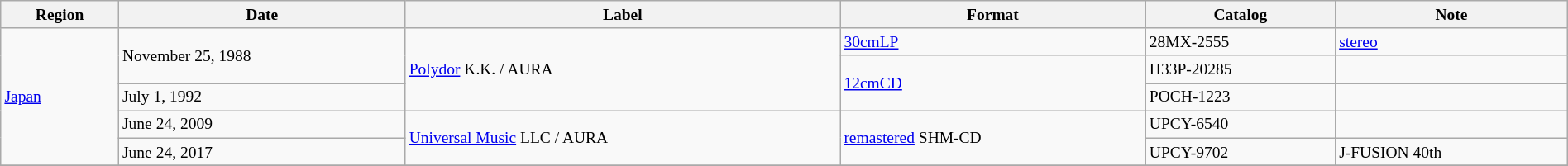<table class="wikitable sortable" style="margin:0 auto; font-size:small; width:100%">
<tr>
<th>Region</th>
<th>Date</th>
<th>Label</th>
<th>Format</th>
<th>Catalog</th>
<th>Note</th>
</tr>
<tr>
<td rowspan="5"><a href='#'>Japan</a></td>
<td rowspan="2">November 25, 1988</td>
<td rowspan="3"><a href='#'>Polydor</a> K.K. / AURA</td>
<td><a href='#'>30cmLP</a></td>
<td>28MX-2555</td>
<td><a href='#'>stereo</a></td>
</tr>
<tr>
<td rowspan="2"><a href='#'>12cmCD</a></td>
<td>H33P-20285</td>
<td></td>
</tr>
<tr>
<td>July 1, 1992</td>
<td>POCH-1223</td>
<td></td>
</tr>
<tr>
<td>June 24, 2009</td>
<td rowspan="2"><a href='#'>Universal Music</a> LLC / AURA</td>
<td rowspan="2"><a href='#'>remastered</a> SHM-CD</td>
<td>UPCY-6540</td>
<td></td>
</tr>
<tr>
<td>June 24, 2017</td>
<td>UPCY-9702</td>
<td>J-FUSION 40th</td>
</tr>
<tr>
</tr>
</table>
